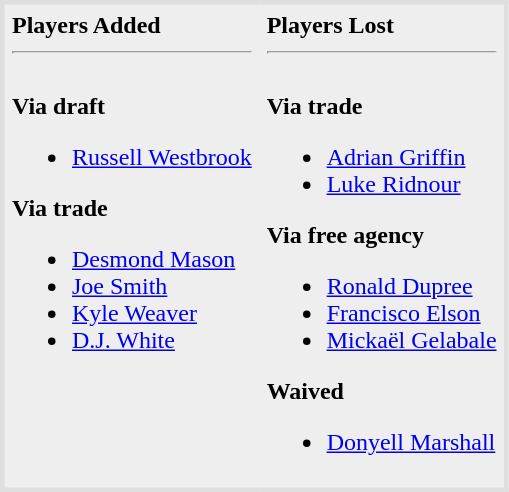<table style="border-collapse:collapse; background-color:#eeeeee" bordercolor="#DFDFDF" cellpadding="5">
<tr>
<td valign="top"><strong>Players Added</strong> <hr><br><strong>Via draft</strong><ul><li><a href='#'>Russell Westbrook</a></li></ul><strong>Via trade</strong><ul><li><a href='#'>Desmond Mason</a></li><li><a href='#'>Joe Smith</a></li><li><a href='#'>Kyle Weaver</a><br></li><li><a href='#'>D.J. White</a><br></li></ul></td>
<td valign="top"><strong>Players Lost</strong> <hr><br><strong>Via trade</strong><ul><li><a href='#'>Adrian Griffin</a></li><li><a href='#'>Luke Ridnour</a></li></ul><strong>Via free agency</strong><ul><li><a href='#'>Ronald Dupree</a></li><li><a href='#'>Francisco Elson</a></li><li><a href='#'>Mickaël Gelabale</a></li></ul>
<strong>Waived</strong><ul><li><a href='#'>Donyell Marshall</a></li></ul></td>
</tr>
</table>
